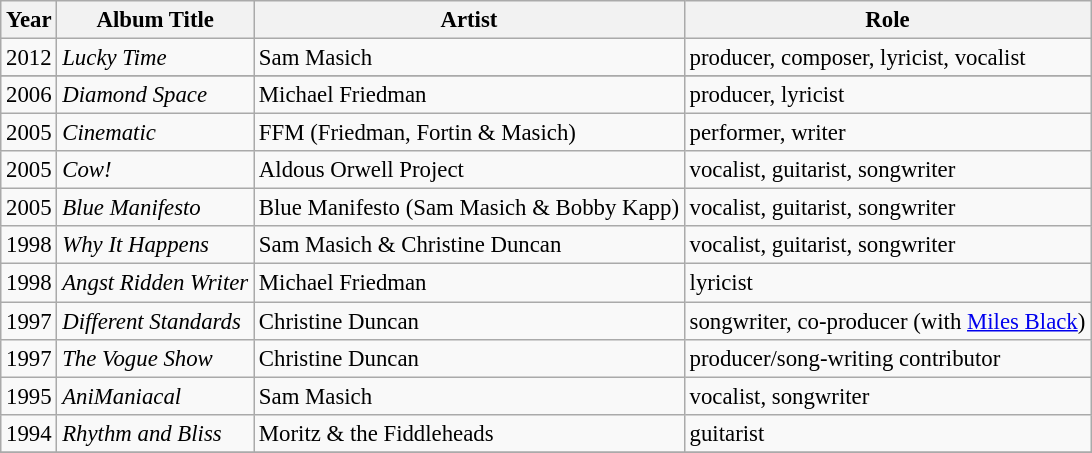<table class="wikitable" style="font-size: 95%;">
<tr>
<th>Year</th>
<th>Album Title</th>
<th>Artist</th>
<th>Role</th>
</tr>
<tr>
<td>2012</td>
<td><em>Lucky Time</em></td>
<td>Sam Masich</td>
<td>producer, composer, lyricist, vocalist</td>
</tr>
<tr>
</tr>
<tr>
<td>2006</td>
<td><em>Diamond Space</em></td>
<td>Michael Friedman</td>
<td>producer, lyricist</td>
</tr>
<tr>
<td>2005</td>
<td><em>Cinematic</em></td>
<td>FFM (Friedman, Fortin & Masich)</td>
<td>performer, writer</td>
</tr>
<tr>
<td>2005</td>
<td><em>Cow!</em></td>
<td>Aldous Orwell Project</td>
<td>vocalist, guitarist, songwriter</td>
</tr>
<tr>
<td>2005</td>
<td><em>Blue Manifesto</em></td>
<td>Blue Manifesto (Sam Masich & Bobby Kapp)</td>
<td>vocalist, guitarist, songwriter</td>
</tr>
<tr>
<td>1998</td>
<td><em>Why It Happens</em></td>
<td>Sam Masich & Christine Duncan</td>
<td>vocalist, guitarist, songwriter</td>
</tr>
<tr>
<td>1998</td>
<td><em>Angst Ridden Writer</em></td>
<td>Michael Friedman</td>
<td>lyricist</td>
</tr>
<tr>
<td>1997</td>
<td><em>Different Standards</em></td>
<td>Christine Duncan</td>
<td>songwriter, co-producer (with <a href='#'>Miles Black</a>)</td>
</tr>
<tr>
<td>1997</td>
<td><em>The Vogue Show</em></td>
<td>Christine Duncan</td>
<td>producer/song-writing contributor</td>
</tr>
<tr>
<td>1995</td>
<td><em>AniManiacal</em></td>
<td>Sam Masich</td>
<td>vocalist, songwriter</td>
</tr>
<tr>
<td>1994</td>
<td><em>Rhythm and Bliss</em></td>
<td>Moritz & the Fiddleheads</td>
<td>guitarist</td>
</tr>
<tr>
</tr>
</table>
